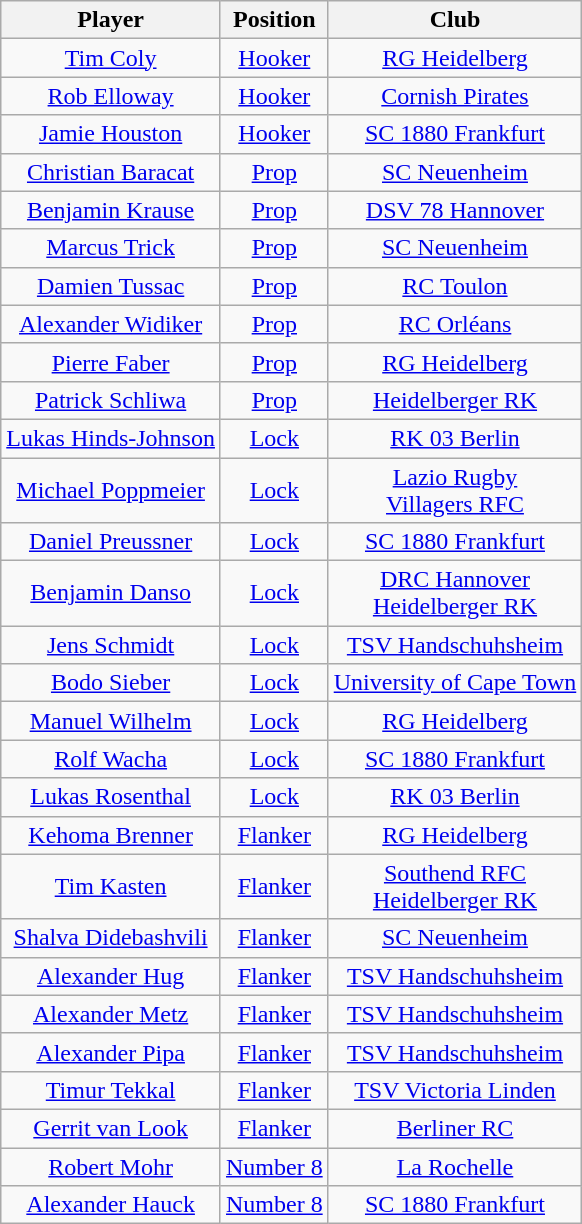<table class="wikitable" style="text-align:center">
<tr>
<th>Player</th>
<th>Position</th>
<th>Club</th>
</tr>
<tr>
<td><a href='#'>Tim Coly</a></td>
<td><a href='#'>Hooker</a></td>
<td><a href='#'>RG Heidelberg</a></td>
</tr>
<tr>
<td><a href='#'>Rob Elloway</a></td>
<td><a href='#'>Hooker</a></td>
<td> <a href='#'>Cornish Pirates</a></td>
</tr>
<tr>
<td><a href='#'>Jamie Houston</a></td>
<td><a href='#'>Hooker</a></td>
<td><a href='#'>SC 1880 Frankfurt</a></td>
</tr>
<tr>
<td><a href='#'>Christian Baracat</a></td>
<td><a href='#'>Prop</a></td>
<td><a href='#'>SC Neuenheim</a></td>
</tr>
<tr>
<td><a href='#'>Benjamin Krause</a></td>
<td><a href='#'>Prop</a></td>
<td><a href='#'>DSV 78 Hannover</a></td>
</tr>
<tr>
<td><a href='#'>Marcus Trick</a></td>
<td><a href='#'>Prop</a></td>
<td><a href='#'>SC Neuenheim</a></td>
</tr>
<tr>
<td><a href='#'>Damien Tussac</a></td>
<td><a href='#'>Prop</a></td>
<td> <a href='#'>RC Toulon</a></td>
</tr>
<tr>
<td><a href='#'>Alexander Widiker</a></td>
<td><a href='#'>Prop</a></td>
<td> <a href='#'>RC Orléans</a></td>
</tr>
<tr>
<td><a href='#'>Pierre Faber</a></td>
<td><a href='#'>Prop</a></td>
<td><a href='#'>RG Heidelberg</a></td>
</tr>
<tr>
<td><a href='#'>Patrick Schliwa</a></td>
<td><a href='#'>Prop</a></td>
<td><a href='#'>Heidelberger RK</a></td>
</tr>
<tr>
<td><a href='#'>Lukas Hinds-Johnson</a></td>
<td><a href='#'>Lock</a></td>
<td><a href='#'>RK 03 Berlin</a></td>
</tr>
<tr>
<td><a href='#'>Michael Poppmeier</a></td>
<td><a href='#'>Lock</a></td>
<td> <a href='#'>Lazio Rugby</a> <br>  <a href='#'>Villagers RFC</a></td>
</tr>
<tr>
<td><a href='#'>Daniel Preussner</a></td>
<td><a href='#'>Lock</a></td>
<td><a href='#'>SC 1880 Frankfurt</a></td>
</tr>
<tr>
<td><a href='#'>Benjamin Danso</a></td>
<td><a href='#'>Lock</a></td>
<td><a href='#'>DRC Hannover</a> <br> <a href='#'>Heidelberger RK</a></td>
</tr>
<tr>
<td><a href='#'>Jens Schmidt</a></td>
<td><a href='#'>Lock</a></td>
<td><a href='#'>TSV Handschuhsheim</a></td>
</tr>
<tr>
<td><a href='#'>Bodo Sieber</a></td>
<td><a href='#'>Lock</a></td>
<td> <a href='#'>University of Cape Town</a></td>
</tr>
<tr>
<td><a href='#'>Manuel Wilhelm</a></td>
<td><a href='#'>Lock</a></td>
<td><a href='#'>RG Heidelberg</a></td>
</tr>
<tr>
<td><a href='#'>Rolf Wacha</a></td>
<td><a href='#'>Lock</a></td>
<td><a href='#'>SC 1880 Frankfurt</a></td>
</tr>
<tr>
<td><a href='#'>Lukas Rosenthal</a></td>
<td><a href='#'>Lock</a></td>
<td><a href='#'>RK 03 Berlin</a></td>
</tr>
<tr>
<td><a href='#'>Kehoma Brenner</a></td>
<td><a href='#'>Flanker</a></td>
<td><a href='#'>RG Heidelberg</a></td>
</tr>
<tr>
<td><a href='#'>Tim Kasten</a></td>
<td><a href='#'>Flanker</a></td>
<td> <a href='#'>Southend RFC</a> <br> <a href='#'>Heidelberger RK</a></td>
</tr>
<tr>
<td><a href='#'>Shalva Didebashvili</a></td>
<td><a href='#'>Flanker</a></td>
<td><a href='#'>SC Neuenheim</a></td>
</tr>
<tr>
<td><a href='#'>Alexander Hug</a></td>
<td><a href='#'>Flanker</a></td>
<td><a href='#'>TSV Handschuhsheim</a></td>
</tr>
<tr>
<td><a href='#'>Alexander Metz</a></td>
<td><a href='#'>Flanker</a></td>
<td><a href='#'>TSV Handschuhsheim</a></td>
</tr>
<tr>
<td><a href='#'>Alexander Pipa</a></td>
<td><a href='#'>Flanker</a></td>
<td><a href='#'>TSV Handschuhsheim</a></td>
</tr>
<tr>
<td><a href='#'>Timur Tekkal</a></td>
<td><a href='#'>Flanker</a></td>
<td><a href='#'>TSV Victoria Linden</a></td>
</tr>
<tr>
<td><a href='#'>Gerrit van Look</a></td>
<td><a href='#'>Flanker</a></td>
<td><a href='#'>Berliner RC</a></td>
</tr>
<tr>
<td><a href='#'>Robert Mohr</a></td>
<td><a href='#'>Number 8</a></td>
<td> <a href='#'>La Rochelle</a></td>
</tr>
<tr>
<td><a href='#'>Alexander Hauck</a></td>
<td><a href='#'>Number 8</a></td>
<td><a href='#'>SC 1880 Frankfurt</a></td>
</tr>
</table>
